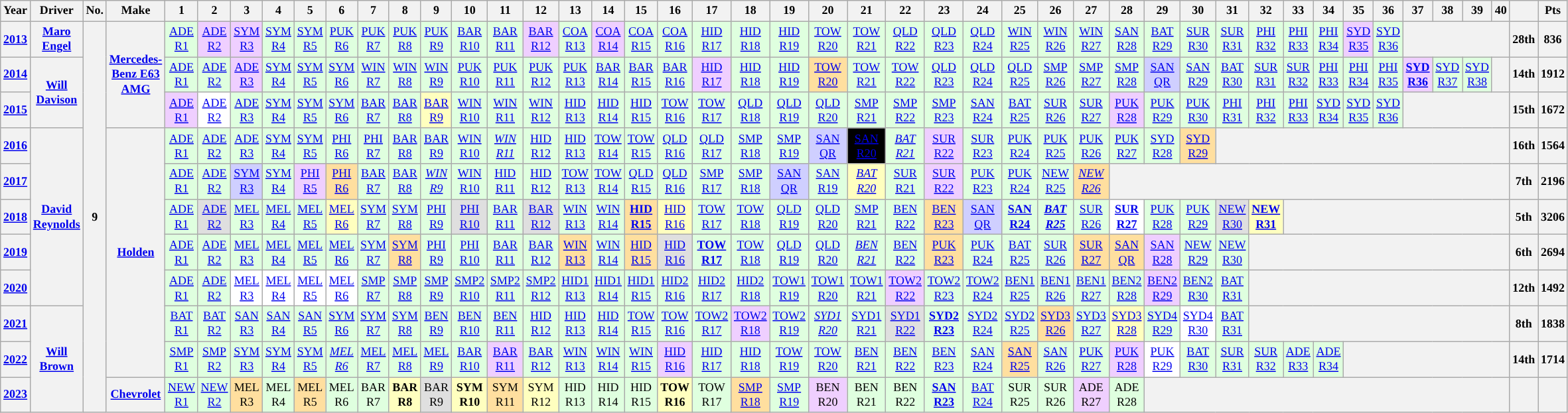<table class="wikitable mw-collapsible mw-collapsed" style="text-align:center; font-size:75%">
<tr>
<th>Year</th>
<th>Driver</th>
<th>No.</th>
<th>Make</th>
<th>1</th>
<th>2</th>
<th>3</th>
<th>4</th>
<th>5</th>
<th>6</th>
<th>7</th>
<th>8</th>
<th>9</th>
<th>10</th>
<th>11</th>
<th>12</th>
<th>13</th>
<th>14</th>
<th>15</th>
<th>16</th>
<th>17</th>
<th>18</th>
<th>19</th>
<th>20</th>
<th>21</th>
<th>22</th>
<th>23</th>
<th>24</th>
<th>25</th>
<th>26</th>
<th>27</th>
<th>28</th>
<th>29</th>
<th>30</th>
<th>31</th>
<th>32</th>
<th>33</th>
<th>34</th>
<th>35</th>
<th>36</th>
<th>37</th>
<th>38</th>
<th>39</th>
<th>40</th>
<th></th>
<th>Pts</th>
</tr>
<tr>
<th><a href='#'>2013</a></th>
<th><a href='#'>Maro Engel</a></th>
<th rowspan=13>9</th>
<th rowspan=3><a href='#'>Mercedes-Benz E63 AMG</a></th>
<td style="background:#DFFFDF;"><a href='#'>ADE <br> R1</a><br></td>
<td style="background:#EFCFFF;"><a href='#'>ADE <br> R2</a><br></td>
<td style="background:#EFCFFF;"><a href='#'>SYM <br> R3</a><br></td>
<td style="background:#DFFFDF;"><a href='#'>SYM <br> R4</a><br></td>
<td style="background:#DFFFDF;"><a href='#'>SYM <br> R5</a><br></td>
<td style="background:#DFFFDF;"><a href='#'>PUK <br> R6</a><br></td>
<td style="background:#DFFFDF;"><a href='#'>PUK <br> R7</a><br></td>
<td style="background:#DFFFDF;"><a href='#'>PUK <br> R8</a><br></td>
<td style="background:#DFFFDF;"><a href='#'>PUK <br> R9</a><br></td>
<td style="background:#DFFFDF;"><a href='#'>BAR <br> R10</a><br></td>
<td style="background:#DFFFDF;"><a href='#'>BAR <br> R11</a><br></td>
<td style="background:#EFCFFF;"><a href='#'>BAR <br> R12</a><br></td>
<td style="background:#DFFFDF;"><a href='#'>COA <br> R13</a><br></td>
<td style="background:#EFCFFF;"><a href='#'>COA <br> R14</a><br></td>
<td style="background:#DFFFDF;"><a href='#'>COA <br> R15</a><br></td>
<td style="background:#DFFFDF;"><a href='#'>COA <br> R16</a><br></td>
<td style="background:#DFFFDF;"><a href='#'>HID <br> R17</a><br></td>
<td style="background:#DFFFDF;"><a href='#'>HID <br> R18</a><br></td>
<td style="background:#DFFFDF;"><a href='#'>HID <br> R19</a><br></td>
<td style="background:#DFFFDF;"><a href='#'>TOW <br> R20</a><br></td>
<td style="background:#DFFFDF;"><a href='#'>TOW <br> R21</a><br></td>
<td style="background:#DFFFDF;"><a href='#'>QLD <br> R22</a><br></td>
<td style="background:#DFFFDF;"><a href='#'>QLD <br> R23</a><br></td>
<td style="background:#DFFFDF;"><a href='#'>QLD <br> R24</a><br></td>
<td style="background:#DFFFDF;"><a href='#'>WIN <br> R25</a><br></td>
<td style="background:#DFFFDF;"><a href='#'>WIN <br> R26</a><br></td>
<td style="background:#DFFFDF;"><a href='#'>WIN <br> R27</a><br></td>
<td style="background:#DFFFDF;"><a href='#'>SAN <br> R28</a><br></td>
<td style="background:#DFFFDF;"><a href='#'>BAT <br> R29</a><br></td>
<td style="background:#DFFFDF;"><a href='#'>SUR <br> R30</a><br></td>
<td style="background:#DFFFDF;"><a href='#'>SUR <br> R31</a><br></td>
<td style="background:#DFFFDF;"><a href='#'>PHI <br> R32</a><br></td>
<td style="background:#DFFFDF;"><a href='#'>PHI <br> R33</a><br></td>
<td style="background:#DFFFDF;"><a href='#'>PHI <br> R34</a><br></td>
<td style="background:#EFCFFF;"><a href='#'>SYD <br> R35</a><br></td>
<td style="background:#DFFFDF;"><a href='#'>SYD <br> R36</a><br></td>
<th colspan=4></th>
<th>28th</th>
<th>836</th>
</tr>
<tr>
<th><a href='#'>2014</a></th>
<th rowspan=2><a href='#'>Will Davison</a></th>
<td style="background: #dfffdf"><a href='#'>ADE<br>R1</a><br></td>
<td style="background: #dfffdf"><a href='#'>ADE<br>R2</a><br></td>
<td style="background: #efcfff"><a href='#'>ADE<br>R3</a><br></td>
<td style="background: #dfffdf"><a href='#'>SYM<br>R4</a><br></td>
<td style="background: #dfffdf"><a href='#'>SYM<br>R5</a><br></td>
<td style="background: #dfffdf"><a href='#'>SYM<br>R6</a><br></td>
<td style="background: #dfffdf"><a href='#'>WIN<br>R7</a><br></td>
<td style="background: #dfffdf"><a href='#'>WIN<br>R8</a><br></td>
<td style="background: #dfffdf"><a href='#'>WIN<br>R9</a><br></td>
<td style="background: #dfffdf"><a href='#'>PUK<br>R10</a><br></td>
<td style="background: #dfffdf"><a href='#'>PUK<br>R11</a><br></td>
<td style="background: #dfffdf"><a href='#'>PUK<br>R12</a><br></td>
<td style="background: #dfffdf"><a href='#'>PUK<br>R13</a><br></td>
<td style="background: #dfffdf"><a href='#'>BAR<br>R14</a><br></td>
<td style="background: #dfffdf"><a href='#'>BAR<br>R15</a><br></td>
<td style="background: #dfffdf"><a href='#'>BAR<br>R16</a><br></td>
<td style="background: #efcfff"><a href='#'>HID<br>R17</a><br></td>
<td style="background: #dfffdf"><a href='#'>HID<br>R18</a><br></td>
<td style="background: #dfffdf"><a href='#'>HID<br>R19</a><br></td>
<td style="background: #ffdf9f"><a href='#'>TOW<br>R20</a><br></td>
<td style="background: #dfffdf"><a href='#'>TOW<br>R21</a><br></td>
<td style="background: #dfffdf"><a href='#'>TOW<br>R22</a><br></td>
<td style="background: #dfffdf"><a href='#'>QLD<br>R23</a><br></td>
<td style="background: #dfffdf"><a href='#'>QLD<br>R24</a><br></td>
<td style="background: #dfffdf"><a href='#'>QLD<br>R25</a><br></td>
<td style="background: #dfffdf"><a href='#'>SMP<br>R26</a><br></td>
<td style="background: #dfffdf"><a href='#'>SMP<br>R27</a><br></td>
<td style="background: #dfffdf"><a href='#'>SMP<br>R28</a><br></td>
<td style="background: #cfcfff"><a href='#'>SAN<br>QR</a><br></td>
<td style="background: #dfffdf"><a href='#'>SAN<br>R29</a><br></td>
<td style="background: #dfffdf"><a href='#'>BAT<br>R30</a><br></td>
<td style="background: #dfffdf"><a href='#'>SUR<br>R31</a><br></td>
<td style="background: #dfffdf"><a href='#'>SUR<br>R32</a><br></td>
<td style="background: #dfffdf"><a href='#'>PHI<br>R33</a><br></td>
<td style="background: #dfffdf"><a href='#'>PHI<br>R34</a><br></td>
<td style="background: #dfffdf"><a href='#'>PHI<br>R35</a><br></td>
<td style="background: #efcfff"><strong><a href='#'>SYD<br>R36</a><br></strong></td>
<td style="background: #dfffdf"><a href='#'>SYD<br>R37</a><br></td>
<td style="background: #dfffdf"><a href='#'>SYD<br>R38</a><br></td>
<th colspan=1></th>
<th>14th</th>
<th>1912</th>
</tr>
<tr>
<th><a href='#'>2015</a></th>
<td style="background: #efcfff"><a href='#'>ADE<br>R1</a><br></td>
<td style="background: #ffffff"><a href='#'>ADE<br>R2</a><br></td>
<td style="background: #dfffdf"><a href='#'>ADE<br>R3</a><br></td>
<td style="background: #dfffdf"><a href='#'>SYM<br>R4</a><br></td>
<td style="background: #dfffdf"><a href='#'>SYM<br>R5</a><br></td>
<td style="background: #dfffdf"><a href='#'>SYM<br>R6</a><br></td>
<td style="background: #dfffdf"><a href='#'>BAR<br>R7</a><br></td>
<td style="background: #dfffdf"><a href='#'>BAR<br>R8</a><br></td>
<td style="background: #ffffbf"><a href='#'>BAR<br>R9</a><br></td>
<td style="background: #dfffdf"><a href='#'>WIN<br>R10</a><br></td>
<td style="background: #dfffdf"><a href='#'>WIN<br>R11</a><br></td>
<td style="background: #dfffdf"><a href='#'>WIN<br>R12</a><br></td>
<td style="background: #dfffdf"><a href='#'>HID<br>R13</a><br></td>
<td style="background: #dfffdf"><a href='#'>HID<br>R14</a><br></td>
<td style="background: #dfffdf"><a href='#'>HID<br>R15</a><br></td>
<td style="background: #dfffdf"><a href='#'>TOW<br>R16</a><br></td>
<td style="background: #dfffdf"><a href='#'>TOW<br>R17</a><br></td>
<td style="background: #dfffdf"><a href='#'>QLD<br>R18</a><br></td>
<td style="background: #dfffdf"><a href='#'>QLD<br>R19</a><br></td>
<td style="background: #dfffdf"><a href='#'>QLD<br>R20</a><br></td>
<td style="background: #dfffdf"><a href='#'>SMP<br>R21</a><br></td>
<td style="background: #dfffdf"><a href='#'>SMP<br>R22</a><br></td>
<td style="background: #dfffdf"><a href='#'>SMP<br>R23</a><br></td>
<td style="background: #dfffdf"><a href='#'>SAN<br>R24</a><br></td>
<td style="background: #dfffdf"><a href='#'>BAT<br>R25</a><br></td>
<td style="background: #dfffdf"><a href='#'>SUR<br>R26</a><br></td>
<td style="background: #dfffdf"><a href='#'>SUR<br>R27</a><br></td>
<td style="background: #efcfff"><a href='#'>PUK<br>R28</a><br></td>
<td style="background: #dfffdf"><a href='#'>PUK<br>R29</a><br></td>
<td style="background: #dfffdf"><a href='#'>PUK<br>R30</a><br></td>
<td style="background: #dfffdf"><a href='#'>PHI<br>R31</a><br></td>
<td style="background: #dfffdf"><a href='#'>PHI<br>R32</a><br></td>
<td style="background: #dfffdf"><a href='#'>PHI<br>R33</a><br></td>
<td style="background: #dfffdf"><a href='#'>SYD<br>R34</a><br></td>
<td style="background: #dfffdf"><a href='#'>SYD<br>R35</a><br></td>
<td style="background: #dfffdf"><a href='#'>SYD<br>R36</a><br></td>
<th colspan=4></th>
<th>15th</th>
<th>1672</th>
</tr>
<tr>
<th><a href='#'>2016</a></th>
<th rowspan=5><a href='#'>David Reynolds</a></th>
<th rowspan=7><a href='#'>Holden</a></th>
<td style="background: #dfffdf"><a href='#'>ADE<br>R1</a><br></td>
<td style="background: #dfffdf"><a href='#'>ADE<br>R2</a><br></td>
<td style="background: #dfffdf"><a href='#'>ADE<br>R3</a><br></td>
<td style="background: #dfffdf"><a href='#'>SYM<br>R4</a><br></td>
<td style="background: #dfffdf"><a href='#'>SYM<br>R5</a><br></td>
<td style="background: #dfffdf"><a href='#'>PHI<br>R6</a><br></td>
<td style="background: #dfffdf"><a href='#'>PHI<br>R7</a><br></td>
<td style="background: #dfffdf"><a href='#'>BAR<br>R8</a><br></td>
<td style="background: #dfffdf"><a href='#'>BAR<br>R9</a><br></td>
<td style="background: #dfffdf"><a href='#'>WIN<br>R10</a><br></td>
<td style="background: #dfffdf"><em><a href='#'>WIN<br>R11</a><br></em></td>
<td style="background: #dfffdf"><a href='#'>HID<br>R12</a><br></td>
<td style="background: #dfffdf"><a href='#'>HID<br>R13</a><br></td>
<td style="background: #dfffdf"><a href='#'>TOW<br>R14</a><br></td>
<td style="background: #dfffdf"><a href='#'>TOW<br>R15</a><br></td>
<td style="background: #dfffdf"><a href='#'>QLD<br>R16</a><br></td>
<td style="background: #dfffdf"><a href='#'>QLD<br>R17</a><br></td>
<td style="background: #dfffdf"><a href='#'>SMP<br>R18</a><br></td>
<td style="background: #dfffdf"><a href='#'>SMP<br>R19</a><br></td>
<td style="background: #cfcfff"><a href='#'>SAN<br>QR</a><br></td>
<td style="background: #000000; color:white"><a href='#'><span>SAN<br>R20</span></a><br></td>
<td style="background: #dfffdf"><em><a href='#'>BAT<br>R21</a><br></em></td>
<td style="background: #efcfff"><a href='#'>SUR<br>R22</a><br></td>
<td style="background: #dfffdf"><a href='#'>SUR<br>R23</a><br></td>
<td style="background: #dfffdf"><a href='#'>PUK<br>R24</a><br></td>
<td style="background: #dfffdf"><a href='#'>PUK<br>R25</a><br></td>
<td style="background: #dfffdf"><a href='#'>PUK<br>R26</a><br></td>
<td style="background: #dfffdf"><a href='#'>PUK<br>R27</a><br></td>
<td style="background: #dfffdf"><a href='#'>SYD<br>R28</a><br></td>
<td style="background: #ffdf9f"><a href='#'>SYD<br>R29</a><br></td>
<th colspan=10></th>
<th>16th</th>
<th>1564</th>
</tr>
<tr>
<th><a href='#'>2017</a></th>
<td style="background: #dfffdf"><a href='#'>ADE<br>R1</a><br></td>
<td style="background: #dfffdf"><a href='#'>ADE<br>R2</a><br></td>
<td style="background: #cfcfff"><a href='#'>SYM<br>R3</a><br></td>
<td style="background: #dfffdf"><a href='#'>SYM<br>R4</a><br></td>
<td style="background: #efcfff"><a href='#'>PHI<br>R5</a><br></td>
<td style="background: #ffdf9f"><a href='#'>PHI<br>R6</a><br></td>
<td style="background: #dfffdf"><a href='#'>BAR<br>R7</a><br></td>
<td style="background: #dfffdf"><a href='#'>BAR<br>R8</a><br></td>
<td style="background: #dfffdf"><em><a href='#'>WIN<br>R9</a><br></em></td>
<td style="background: #dfffdf"><a href='#'>WIN<br>R10</a><br></td>
<td style="background: #dfffdf"><a href='#'>HID<br>R11</a><br></td>
<td style="background: #dfffdf"><a href='#'>HID<br>R12</a><br></td>
<td style="background: #dfffdf"><a href='#'>TOW<br>R13</a><br></td>
<td style="background: #dfffdf"><a href='#'>TOW<br>R14</a><br></td>
<td style="background: #dfffdf"><a href='#'>QLD<br>R15</a><br></td>
<td style="background: #dfffdf"><a href='#'>QLD<br>R16</a><br></td>
<td style="background: #dfffdf"><a href='#'>SMP<br>R17</a><br></td>
<td style="background: #dfffdf"><a href='#'>SMP<br>R18</a><br></td>
<td style="background: #cfcfff"><a href='#'>SAN<br>QR</a><br></td>
<td style="background: #dfffdf"><a href='#'>SAN<br>R19</a><br></td>
<td style="background: #ffffbf"><em><a href='#'>BAT<br>R20</a><br></em></td>
<td style="background: #dfffdf"><a href='#'>SUR<br>R21</a><br></td>
<td style="background: #efcfff"><a href='#'>SUR<br>R22</a><br></td>
<td style="background: #dfffdf"><a href='#'>PUK<br>R23</a><br></td>
<td style="background: #dfffdf"><a href='#'>PUK<br>R24</a><br></td>
<td style="background: #dfffdf"><a href='#'>NEW<br>R25</a><br></td>
<td style="background: #ffdf9f"><em><a href='#'>NEW<br>R26</a><br></em></td>
<th colspan=13></th>
<th>7th</th>
<th>2196</th>
</tr>
<tr>
<th><a href='#'>2018</a></th>
<td style="background: #dfffdf"><a href='#'>ADE<br>R1</a><br></td>
<td style="background: #dfdfdf"><a href='#'>ADE<br>R2</a><br></td>
<td style="background: #dfffdf"><a href='#'>MEL<br>R3</a><br></td>
<td style="background: #dfffdf"><a href='#'>MEL<br>R4</a><br></td>
<td style="background: #dfffdf"><a href='#'>MEL<br>R5</a><br></td>
<td style="background: #ffffbf"><a href='#'>MEL<br>R6</a><br></td>
<td style="background: #dfffdf"><a href='#'>SYM<br>R7</a><br></td>
<td style="background: #dfffdf"><a href='#'>SYM<br>R8</a><br></td>
<td style="background: #dfffdf"><a href='#'>PHI<br>R9</a><br></td>
<td style="background: #dfdfdf"><a href='#'>PHI<br>R10</a><br></td>
<td style="background: #dfffdf"><a href='#'>BAR<br>R11</a><br></td>
<td style="background: #dfdfdf"><a href='#'>BAR<br>R12</a><br></td>
<td style="background: #dfffdf"><a href='#'>WIN<br>R13</a><br></td>
<td style="background: #dfffdf"><a href='#'>WIN<br>R14</a><br></td>
<td style="background: #ffdf9f"><strong><a href='#'>HID<br>R15</a><br></strong></td>
<td style="background: #ffffbf"><a href='#'>HID<br>R16</a><br></td>
<td style="background: #dfffdf"><a href='#'>TOW<br>R17</a><br></td>
<td style="background: #dfffdf"><a href='#'>TOW<br>R18</a><br></td>
<td style="background: #dfffdf"><a href='#'>QLD<br>R19</a><br></td>
<td style="background: #dfffdf"><a href='#'>QLD<br>R20</a><br></td>
<td style="background: #dfffdf"><a href='#'>SMP<br>R21</a><br></td>
<td style="background: #dfffdf"><a href='#'>BEN<br>R22</a><br></td>
<td style="background: #ffdf9f"><a href='#'>BEN<br>R23</a><br></td>
<td style="background: #cfcfff"><a href='#'>SAN<br>QR</a><br></td>
<td style="background: #dfffdf"><strong><a href='#'>SAN<br>R24</a><br></strong></td>
<td style="background: #dfffdf"><strong><em><a href='#'>BAT<br>R25</a><br></em></strong></td>
<td style="background: #dfffdf"><a href='#'>SUR<br>R26</a><br></td>
<td style="background: #ffffff"><strong><a href='#'>SUR<br>R27</a><br></strong></td>
<td style="background: #dfffdf"><a href='#'>PUK<br>R28</a><br></td>
<td style="background: #dfffdf"><a href='#'>PUK<br>R29</a><br></td>
<td style="background: #dfdfdf"><a href='#'>NEW<br>R30</a><br></td>
<td style="background: #ffffbf"><strong><a href='#'>NEW<br>R31</a><br></strong></td>
<th colspan=8></th>
<th>5th</th>
<th>3206</th>
</tr>
<tr>
<th><a href='#'>2019</a></th>
<td style="background: #dfffdf"><a href='#'>ADE<br>R1</a><br></td>
<td style="background: #dfffdf"><a href='#'>ADE<br>R2</a><br></td>
<td style="background: #dfffdf"><a href='#'>MEL<br>R3</a><br></td>
<td style="background: #dfffdf"><a href='#'>MEL<br>R4</a><br></td>
<td style="background: #dfffdf"><a href='#'>MEL<br>R5</a><br></td>
<td style="background: #dfffdf"><a href='#'>MEL<br>R6</a><br></td>
<td style="background: #dfffdf"><a href='#'>SYM<br>R7</a><br></td>
<td style="background: #ffdf9f"><a href='#'>SYM<br>R8</a><br></td>
<td style="background: #dfffdf"><a href='#'>PHI<br>R9</a><br></td>
<td style="background: #dfffdf"><a href='#'>PHI<br>R10</a><br></td>
<td style="background: #dfffdf"><a href='#'>BAR<br>R11</a><br></td>
<td style="background: #dfffdf"><a href='#'>BAR<br>R12</a><br></td>
<td style="background: #ffdf9f"><a href='#'>WIN<br>R13</a><br></td>
<td style="background: #dfffdf"><a href='#'>WIN<br>R14</a><br></td>
<td style="background: #ffdf9f"><a href='#'>HID<br>R15</a><br></td>
<td style="background: #dfdfdf"><a href='#'>HID<br>R16</a><br></td>
<td style="background: #dfffdf"><strong><a href='#'>TOW<br>R17</a><br></strong></td>
<td style="background: #dfffdf"><a href='#'>TOW<br>R18</a><br></td>
<td style="background: #dfffdf"><a href='#'>QLD<br>R19</a><br></td>
<td style="background: #dfffdf"><a href='#'>QLD<br>R20</a><br></td>
<td style="background: #dfffdf"><em><a href='#'>BEN<br>R21</a><br></em></td>
<td style="background: #dfffdf"><a href='#'>BEN<br>R22</a><br></td>
<td style="background: #ffdf9f"><a href='#'>PUK<br>R23</a><br></td>
<td style="background: #dfffdf"><a href='#'>PUK<br>R24</a><br></td>
<td style="background: #dfffdf"><a href='#'>BAT<br>R25</a><br></td>
<td style="background: #dfffdf"><a href='#'>SUR<br>R26</a><br></td>
<td style="background: #ffdf9f"><a href='#'>SUR<br>R27</a><br></td>
<td style="background: #ffdf9f"><a href='#'>SAN<br>QR</a><br></td>
<td style="background: #efcfff"><a href='#'>SAN<br>R28</a><br></td>
<td style="background: #dfffdf"><a href='#'>NEW<br>R29</a><br></td>
<td style="background: #dfffdf"><a href='#'>NEW<br>R30</a><br></td>
<th colspan=9></th>
<th>6th</th>
<th>2694</th>
</tr>
<tr>
<th><a href='#'>2020</a></th>
<td style="background: #dfffdf"><a href='#'>ADE<br>R1</a><br></td>
<td style="background: #dfffdf"><a href='#'>ADE<br>R2</a><br></td>
<td style="background: #ffffff"><a href='#'>MEL<br>R3</a><br></td>
<td style="background: #ffffff"><a href='#'>MEL<br>R4</a><br></td>
<td style="background: #ffffff"><a href='#'>MEL<br>R5</a><br></td>
<td style="background: #ffffff"><a href='#'>MEL<br>R6</a><br></td>
<td style="background: #dfffdf"><a href='#'>SMP<br>R7</a><br></td>
<td style="background: #dfffdf"><a href='#'>SMP<br>R8</a><br></td>
<td style="background: #dfffdf"><a href='#'>SMP<br>R9</a><br></td>
<td style="background: #dfffdf"><a href='#'>SMP2<br>R10</a><br></td>
<td style="background: #dfffdf"><a href='#'>SMP2<br>R11</a><br></td>
<td style="background: #dfffdf"><a href='#'>SMP2<br>R12</a><br></td>
<td style="background: #dfffdf"><a href='#'>HID1<br>R13</a><br></td>
<td style="background: #dfffdf"><a href='#'>HID1<br>R14</a><br></td>
<td style="background: #dfffdf"><a href='#'>HID1<br>R15</a><br></td>
<td style="background: #dfffdf"><a href='#'>HID2<br>R16</a><br></td>
<td style="background: #dfffdf"><a href='#'>HID2<br>R17</a><br></td>
<td style="background: #dfffdf"><a href='#'>HID2<br>R18</a><br></td>
<td style="background: #dfffdf"><a href='#'>TOW1<br>R19</a><br></td>
<td style="background: #dfffdf"><a href='#'>TOW1<br>R20</a><br></td>
<td style="background: #dfffdf"><a href='#'>TOW1<br>R21</a><br></td>
<td style="background: #efcfff"><a href='#'>TOW2<br>R22</a><br></td>
<td style="background: #dfffdf"><a href='#'>TOW2<br>R23</a><br></td>
<td style="background: #dfffdf"><a href='#'>TOW2<br>R24</a><br></td>
<td style="background: #dfffdf"><a href='#'>BEN1<br>R25</a><br></td>
<td style="background: #dfffdf"><a href='#'>BEN1<br>R26</a><br></td>
<td style="background: #dfffdf"><a href='#'>BEN1<br>R27</a><br></td>
<td style="background: #dfffdf"><a href='#'>BEN2<br>R28</a><br></td>
<td style="background: #efcfff"><a href='#'>BEN2<br>R29</a><br></td>
<td style="background: #dfffdf"><a href='#'>BEN2<br>R30</a><br></td>
<td style="background: #dfffdf"><a href='#'>BAT<br>R31</a><br></td>
<th colspan=9></th>
<th>12th</th>
<th>1492</th>
</tr>
<tr>
<th><a href='#'>2021</a></th>
<th rowspan=3><a href='#'>Will Brown</a></th>
<td style="background: #dfffdf"><a href='#'>BAT<br>R1</a><br></td>
<td style="background: #dfffdf"><a href='#'>BAT<br>R2</a><br></td>
<td style="background: #dfffdf"><a href='#'>SAN<br>R3</a><br></td>
<td style="background: #dfffdf"><a href='#'>SAN<br>R4</a><br></td>
<td style="background: #dfffdf"><a href='#'>SAN<br>R5</a><br></td>
<td style="background: #dfffdf"><a href='#'>SYM<br>R6</a><br></td>
<td style="background: #dfffdf"><a href='#'>SYM<br>R7</a><br></td>
<td style="background: #dfffdf"><a href='#'>SYM<br>R8</a><br></td>
<td style="background: #dfffdf"><a href='#'>BEN<br>R9</a><br></td>
<td style="background: #dfffdf"><a href='#'>BEN<br>R10</a><br></td>
<td style="background: #dfffdf"><a href='#'>BEN<br>R11</a><br></td>
<td style="background: #dfffdf"><a href='#'>HID<br>R12</a><br></td>
<td style="background: #dfffdf"><a href='#'>HID<br>R13</a><br></td>
<td style="background: #dfffdf"><a href='#'>HID<br>R14</a><br></td>
<td style="background: #dfffdf"><a href='#'>TOW<br>R15</a><br></td>
<td style="background: #dfffdf"><a href='#'>TOW<br>R16</a><br></td>
<td style="background: #dfffdf"><a href='#'>TOW2<br>R17</a><br></td>
<td style="background: #efcfff"><a href='#'>TOW2<br>R18</a><br></td>
<td style="background: #dfffdf"><a href='#'>TOW2<br>R19</a><br></td>
<td style="background: #dfffdf"><em><a href='#'>SYD1<br>R20</a><br></em></td>
<td style="background: #dfffdf"><a href='#'>SYD1<br>R21</a><br></td>
<td style="background: #dfdfdf"><a href='#'>SYD1<br>R22</a><br></td>
<td style="background: #dfffdf"><strong><a href='#'>SYD2<br>R23</a><br></strong></td>
<td style="background: #dfffdf"><a href='#'>SYD2<br>R24</a><br></td>
<td style="background: #dfffdf"><a href='#'>SYD2<br>R25</a><br></td>
<td style="background: #ffdf9f"><a href='#'>SYD3<br>R26</a><br></td>
<td style="background: #dfffdf"><a href='#'>SYD3<br>R27</a><br></td>
<td style="background: #ffffbf"><a href='#'>SYD3<br>R28</a><br></td>
<td style="background: #dfffdf"><a href='#'>SYD4<br>R29</a><br></td>
<td style="background: #ffffff"><a href='#'>SYD4<br>R30</a><br></td>
<td style="background: #dfffdf"><a href='#'>BAT<br>R31</a><br></td>
<th colspan=9></th>
<th>8th</th>
<th>1838</th>
</tr>
<tr>
<th><a href='#'>2022</a></th>
<td style="background: #dfffdf"><a href='#'>SMP<br>R1</a><br></td>
<td style="background: #dfffdf"><a href='#'>SMP<br>R2</a><br></td>
<td style="background: #dfffdf"><a href='#'>SYM<br>R3</a><br></td>
<td style="background: #dfffdf"><a href='#'>SYM<br>R4</a><br></td>
<td style="background: #dfffdf"><a href='#'>SYM<br>R5</a><br></td>
<td style="background: #dfffdf"><em><a href='#'>MEL<br>R6</a><br></em></td>
<td style="background: #dfffdf"><a href='#'>MEL<br>R7</a><br></td>
<td style="background: #dfffdf"><a href='#'>MEL<br>R8</a><br></td>
<td style="background: #dfffdf"><a href='#'>MEL<br>R9</a><br></td>
<td style="background: #dfffdf"><a href='#'>BAR<br>R10</a><br></td>
<td style="background: #efcfff"><a href='#'>BAR<br>R11</a><br></td>
<td style="background: #dfffdf"><a href='#'>BAR<br>R12</a><br></td>
<td style="background: #dfffdf"><a href='#'>WIN<br>R13</a><br></td>
<td style="background: #dfffdf"><a href='#'>WIN<br>R14</a><br></td>
<td style="background: #dfffdf"><a href='#'>WIN<br>R15</a><br></td>
<td style="background: #efcfff"><a href='#'>HID<br>R16</a><br></td>
<td style="background: #dfffdf"><a href='#'>HID<br>R17</a><br></td>
<td style="background: #dfffdf"><a href='#'>HID<br>R18</a><br></td>
<td style="background: #dfffdf"><a href='#'>TOW<br>R19</a><br></td>
<td style="background: #dfffdf"><a href='#'>TOW<br>R20</a><br></td>
<td style="background: #dfffdf"><a href='#'>BEN<br>R21</a><br></td>
<td style="background: #dfffdf"><a href='#'>BEN<br>R22</a><br></td>
<td style="background: #dfffdf"><a href='#'>BEN<br>R23</a><br></td>
<td style="background: #dfffdf"><a href='#'>SAN<br>R24</a><br></td>
<td style="background: #ffdf9f"><a href='#'>SAN<br>R25</a><br></td>
<td style="background: #dfffdf"><a href='#'>SAN<br>R26</a><br></td>
<td style="background: #dfffdf"><a href='#'>PUK<br>R27</a><br></td>
<td style="background: #efcfff"><a href='#'>PUK<br>R28</a><br></td>
<td style="background: #ffffff"><a href='#'>PUK<br>R29</a><br></td>
<td style="background: #dfffdf"><a href='#'>BAT<br>R30</a><br></td>
<td style="background: #dfffdf"><a href='#'>SUR<br>R31</a><br></td>
<td style="background: #dfffdf"><a href='#'>SUR<br>R32</a><br></td>
<td style="background: #dfffdf"><a href='#'>ADE<br>R33</a><br></td>
<td style="background: #dfffdf"><a href='#'>ADE<br>R34</a><br></td>
<th colspan=6></th>
<th>14th</th>
<th>1714</th>
</tr>
<tr>
<th><a href='#'>2023</a></th>
<th rowspan=2><a href='#'>Chevrolet</a></th>
<td style="background:#dfffdf"><a href='#'>NEW<br>R1</a><br></td>
<td style="background:#dfffdf"><a href='#'>NEW<br>R2</a><br></td>
<td style="background:#ffdf9f">MEL<br>R3<br></td>
<td style="background:#dfffdf">MEL<br>R4<br></td>
<td style="background:#ffdf9f">MEL<br>R5<br></td>
<td style="background:#dfffdf">MEL<br>R6<br></td>
<td style="background:#dfffdf">BAR<br>R7<br></td>
<td style="background:#ffffbf"><strong>BAR<br>R8<br></strong></td>
<td style="background:#dfdfdf">BAR<br>R9<br></td>
<td style="background:#ffffbf"><strong>SYM<br>R10<br></strong></td>
<td style="background:#ffdf9f">SYM<br>R11<br></td>
<td style="background:#ffffbf">SYM<br>R12<br></td>
<td style="background:#dfffdf">HID<br>R13<br></td>
<td style="background:#dfffdf">HID<br>R14<br></td>
<td style="background:#dfffdf">HID<br>R15<br></td>
<td style="background:#ffffbf"><strong>TOW<br>R16<br></strong></td>
<td style="background:#dfffdf">TOW<br>R17<br></td>
<td style="background:#ffdf9f"><a href='#'>SMP<br>R18</a><br></td>
<td style="background:#dfffdf"><a href='#'>SMP<br>R19</a><br></td>
<td style="background:#efcfff">BEN<br>R20<br></td>
<td style="background:#dfffdf">BEN<br>R21<br></td>
<td style="background:#dfffdf">BEN<br>R22<br></td>
<td style="background:#dfffdf"><strong><a href='#'>SAN<br>R23</a><br></strong></td>
<td style="background:#dfffdf"><a href='#'>BAT<br>R24</a><br></td>
<td style="background:#dfffdf">SUR<br>R25<br></td>
<td style="background:#dfffdf">SUR<br>R26<br></td>
<td style="background:#efcfff">ADE<br>R27<br></td>
<td style="background:#dfffdf">ADE<br>R28<br></td>
<th colspan=12></th>
<th></th>
<th></th>
</tr>
</table>
